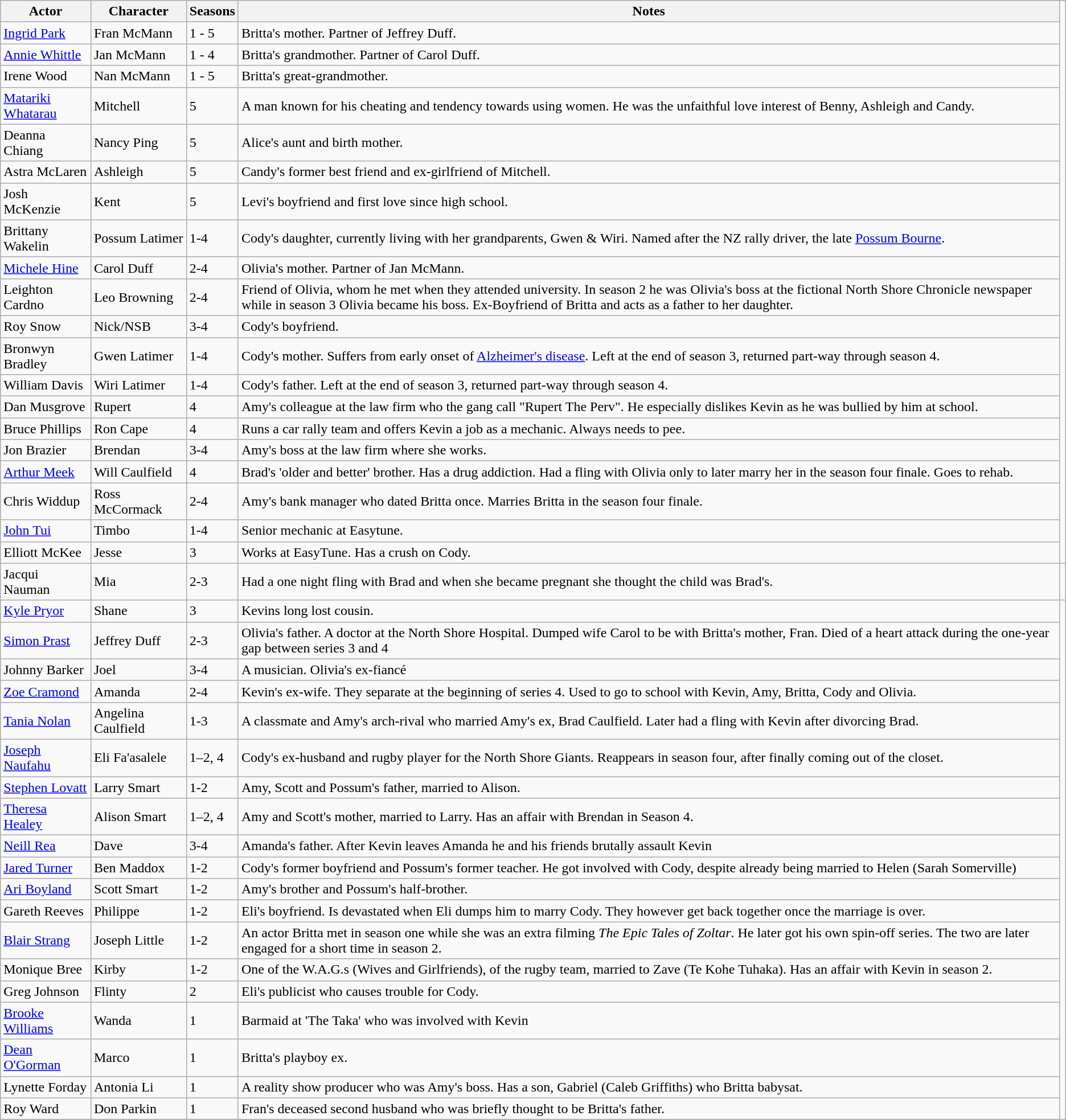<table class="wikitable">
<tr>
<th>Actor</th>
<th>Character</th>
<th>Seasons</th>
<th>Notes</th>
</tr>
<tr>
<td><a href='#'>Ingrid Park</a></td>
<td>Fran McMann</td>
<td>1 - 5</td>
<td>Britta's mother. Partner of Jeffrey Duff.</td>
</tr>
<tr>
<td><a href='#'>Annie Whittle</a></td>
<td>Jan McMann</td>
<td>1 - 4</td>
<td>Britta's grandmother. Partner of Carol Duff.</td>
</tr>
<tr>
<td>Irene Wood</td>
<td>Nan McMann</td>
<td>1 - 5</td>
<td>Britta's great-grandmother.</td>
</tr>
<tr>
<td><a href='#'>Matariki Whatarau</a></td>
<td>Mitchell</td>
<td>5</td>
<td>A man known for his cheating and tendency towards using women. He was the unfaithful love interest of Benny, Ashleigh and Candy.</td>
</tr>
<tr>
<td>Deanna Chiang</td>
<td>Nancy Ping</td>
<td>5</td>
<td>Alice's aunt and birth mother.</td>
</tr>
<tr>
<td>Astra McLaren</td>
<td>Ashleigh</td>
<td>5</td>
<td>Candy's former best friend and ex-girlfriend of Mitchell.</td>
</tr>
<tr>
<td>Josh McKenzie</td>
<td>Kent</td>
<td>5</td>
<td>Levi's boyfriend and first love since high school.</td>
</tr>
<tr>
<td>Brittany Wakelin</td>
<td>Possum Latimer</td>
<td>1-4</td>
<td>Cody's daughter, currently living with her grandparents, Gwen & Wiri.  Named after the NZ rally driver, the late <a href='#'>Possum Bourne</a>.</td>
</tr>
<tr>
<td><a href='#'>Michele Hine</a></td>
<td>Carol Duff</td>
<td>2-4</td>
<td>Olivia's mother. Partner of Jan McMann.</td>
</tr>
<tr>
<td>Leighton Cardno</td>
<td>Leo Browning</td>
<td>2-4</td>
<td>Friend of Olivia, whom he met when they attended university. In season 2 he was Olivia's boss at the fictional North Shore Chronicle newspaper while in season 3 Olivia became his boss. Ex-Boyfriend of Britta and acts as a father to her daughter.</td>
</tr>
<tr>
<td>Roy Snow</td>
<td>Nick/NSB</td>
<td>3-4</td>
<td>Cody's boyfriend.</td>
</tr>
<tr>
<td>Bronwyn Bradley</td>
<td>Gwen Latimer</td>
<td>1-4</td>
<td>Cody's mother.  Suffers from early onset of <a href='#'>Alzheimer's disease</a>. Left at the end of season 3, returned part-way through season 4.</td>
</tr>
<tr>
<td>William Davis</td>
<td>Wiri Latimer</td>
<td>1-4</td>
<td>Cody's father. Left at the end of season 3, returned part-way through season 4.</td>
</tr>
<tr>
<td>Dan Musgrove</td>
<td>Rupert</td>
<td>4</td>
<td>Amy's colleague at the law firm who the gang call "Rupert The Perv". He especially dislikes Kevin as he was bullied by him at school.</td>
</tr>
<tr>
<td>Bruce Phillips</td>
<td>Ron Cape</td>
<td>4</td>
<td>Runs a car rally team and offers Kevin a job as a mechanic. Always needs to pee.</td>
</tr>
<tr>
<td>Jon Brazier</td>
<td>Brendan</td>
<td>3-4</td>
<td>Amy's boss at the law firm where she works.</td>
</tr>
<tr>
<td><a href='#'>Arthur Meek</a></td>
<td>Will Caulfield</td>
<td>4</td>
<td>Brad's 'older and better' brother. Has a drug addiction. Had a fling with Olivia only to later marry her in the season four finale. Goes to rehab.</td>
</tr>
<tr>
<td>Chris Widdup</td>
<td>Ross McCormack</td>
<td>2-4</td>
<td>Amy's bank manager who dated Britta once. Marries Britta in the season four finale.</td>
</tr>
<tr>
<td><a href='#'>John Tui</a></td>
<td>Timbo</td>
<td>1-4</td>
<td>Senior mechanic at Easytune.</td>
</tr>
<tr>
<td>Elliott McKee</td>
<td>Jesse</td>
<td>3</td>
<td>Works at EasyTune. Has a crush on Cody.</td>
</tr>
<tr>
<td>Jacqui Nauman</td>
<td>Mia</td>
<td>2-3</td>
<td>Had a one night fling with Brad and when she became pregnant she thought the child was Brad's.</td>
<td></td>
</tr>
<tr>
<td><a href='#'>Kyle Pryor</a></td>
<td>Shane</td>
<td>3</td>
<td>Kevins long lost cousin.</td>
</tr>
<tr>
<td><a href='#'>Simon Prast</a></td>
<td>Jeffrey Duff</td>
<td>2-3</td>
<td>Olivia's father. A doctor at the North Shore Hospital.  Dumped wife Carol to be with Britta's mother, Fran. Died of a heart attack during the one-year gap between series 3 and 4</td>
</tr>
<tr>
<td>Johnny Barker</td>
<td>Joel</td>
<td>3-4</td>
<td>A musician. Olivia's ex-fiancé</td>
</tr>
<tr>
<td><a href='#'>Zoe Cramond</a></td>
<td>Amanda</td>
<td>2-4</td>
<td>Kevin's ex-wife. They separate at the beginning of series 4. Used to go to school with Kevin, Amy, Britta, Cody and Olivia.</td>
</tr>
<tr>
<td><a href='#'>Tania Nolan</a></td>
<td>Angelina Caulfield</td>
<td>1-3</td>
<td>A classmate and Amy's arch-rival who married Amy's ex, Brad Caulfield. Later had a fling with Kevin after divorcing Brad.</td>
</tr>
<tr>
<td><a href='#'>Joseph Naufahu</a></td>
<td>Eli Fa'asalele</td>
<td>1–2, 4</td>
<td>Cody's ex-husband and rugby player for the North Shore Giants. Reappears in season four, after finally coming out of the closet.</td>
</tr>
<tr>
<td><a href='#'>Stephen Lovatt</a></td>
<td>Larry Smart</td>
<td>1-2</td>
<td>Amy, Scott and Possum's father, married to Alison.</td>
</tr>
<tr>
<td><a href='#'>Theresa Healey</a></td>
<td>Alison Smart</td>
<td>1–2, 4</td>
<td>Amy and Scott's mother, married to Larry. Has an affair with Brendan in Season 4.</td>
</tr>
<tr>
<td><a href='#'>Neill Rea</a></td>
<td>Dave</td>
<td>3-4</td>
<td>Amanda's father. After Kevin leaves Amanda he and his friends brutally assault Kevin</td>
</tr>
<tr>
<td><a href='#'>Jared Turner</a></td>
<td>Ben Maddox</td>
<td>1-2</td>
<td>Cody's former boyfriend and Possum's former teacher. He got involved with Cody, despite already being married to Helen (Sarah Somerville)</td>
</tr>
<tr>
<td><a href='#'>Ari Boyland</a></td>
<td>Scott Smart</td>
<td>1-2</td>
<td>Amy's brother and Possum's half-brother.</td>
</tr>
<tr>
<td>Gareth Reeves</td>
<td>Philippe</td>
<td>1-2</td>
<td>Eli's boyfriend.  Is devastated when Eli dumps him to marry Cody. They however get back together once the marriage is over.</td>
</tr>
<tr>
<td><a href='#'>Blair Strang</a></td>
<td>Joseph Little</td>
<td>1-2</td>
<td>An actor Britta met in season one while she was an extra filming <em>The Epic Tales of Zoltar</em>. He later got his own spin-off series. The two are later engaged for a short time in season 2.</td>
</tr>
<tr>
<td>Monique Bree</td>
<td>Kirby</td>
<td>1-2</td>
<td>One of the W.A.G.s (Wives and Girlfriends), of the rugby team, married to Zave (Te Kohe Tuhaka). Has an affair with Kevin in season 2.</td>
</tr>
<tr>
<td>Greg Johnson</td>
<td>Flinty</td>
<td>2</td>
<td>Eli's publicist who causes trouble for Cody.</td>
</tr>
<tr>
<td><a href='#'>Brooke Williams</a></td>
<td>Wanda</td>
<td>1</td>
<td>Barmaid at 'The Taka' who was involved with Kevin</td>
</tr>
<tr>
<td><a href='#'>Dean O'Gorman</a></td>
<td>Marco</td>
<td>1</td>
<td>Britta's playboy ex.</td>
</tr>
<tr>
<td>Lynette Forday</td>
<td>Antonia Li</td>
<td>1</td>
<td>A reality show producer who was Amy's boss. Has a son, Gabriel (Caleb Griffiths) who Britta babysat.</td>
</tr>
<tr>
<td>Roy Ward</td>
<td>Don Parkin</td>
<td>1</td>
<td>Fran's deceased second husband who was briefly thought to be Britta's father.</td>
</tr>
<tr>
</tr>
</table>
